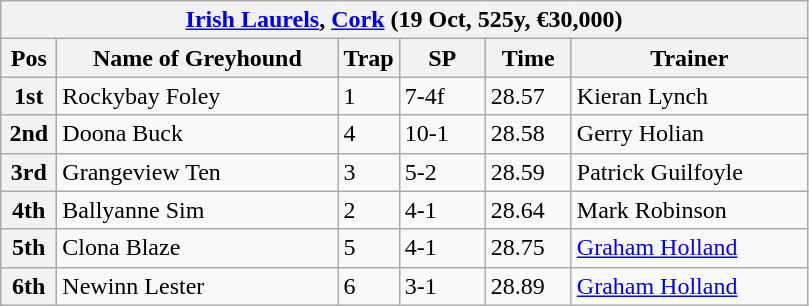<table class="wikitable">
<tr>
<th colspan="6"><a href='#'>Irish Laurels</a>, <a href='#'>Cork</a> (19 Oct, 525y, €30,000)</th>
</tr>
<tr>
<th width=30>Pos</th>
<th width=180>Name of Greyhound</th>
<th width=30>Trap</th>
<th width=50>SP</th>
<th width=50>Time</th>
<th width=150>Trainer</th>
</tr>
<tr>
<th>1st</th>
<td>Rockybay Foley</td>
<td>1</td>
<td>7-4f</td>
<td>28.57</td>
<td>Kieran Lynch</td>
</tr>
<tr>
<th>2nd</th>
<td>Doona Buck</td>
<td>4</td>
<td>10-1</td>
<td>28.58</td>
<td>Gerry Holian</td>
</tr>
<tr>
<th>3rd</th>
<td>Grangeview Ten</td>
<td>3</td>
<td>5-2</td>
<td>28.59</td>
<td>Patrick Guilfoyle</td>
</tr>
<tr>
<th>4th</th>
<td>Ballyanne Sim</td>
<td>2</td>
<td>4-1</td>
<td>28.64</td>
<td>Mark Robinson</td>
</tr>
<tr>
<th>5th</th>
<td>Clona Blaze</td>
<td>5</td>
<td>4-1</td>
<td>28.75</td>
<td><a href='#'>Graham Holland</a></td>
</tr>
<tr>
<th>6th</th>
<td>Newinn Lester</td>
<td>6</td>
<td>3-1</td>
<td>28.89</td>
<td><a href='#'>Graham Holland</a></td>
</tr>
</table>
